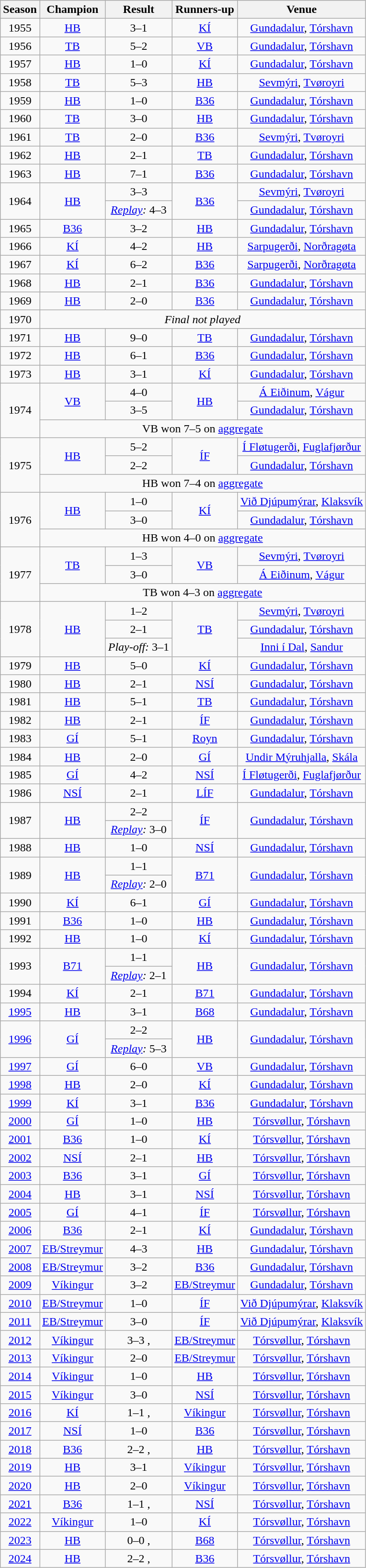<table class="wikitable sortable" style="text-align:center;">
<tr>
<th>Season</th>
<th>Champion</th>
<th>Result</th>
<th>Runners-up</th>
<th>Venue</th>
</tr>
<tr>
<td>1955</td>
<td><a href='#'>HB</a></td>
<td>3–1</td>
<td><a href='#'>KÍ</a></td>
<td><a href='#'>Gundadalur</a>, <a href='#'>Tórshavn</a></td>
</tr>
<tr>
<td>1956</td>
<td><a href='#'>TB</a></td>
<td>5–2</td>
<td><a href='#'>VB</a></td>
<td><a href='#'>Gundadalur</a>, <a href='#'>Tórshavn</a></td>
</tr>
<tr>
<td>1957</td>
<td><a href='#'>HB</a></td>
<td>1–0</td>
<td><a href='#'>KÍ</a></td>
<td><a href='#'>Gundadalur</a>, <a href='#'>Tórshavn</a></td>
</tr>
<tr>
<td>1958</td>
<td><a href='#'>TB</a></td>
<td>5–3</td>
<td><a href='#'>HB</a></td>
<td><a href='#'>Sevmýri</a>, <a href='#'>Tvøroyri</a></td>
</tr>
<tr>
<td>1959</td>
<td><a href='#'>HB</a></td>
<td>1–0</td>
<td><a href='#'>B36</a></td>
<td><a href='#'>Gundadalur</a>, <a href='#'>Tórshavn</a></td>
</tr>
<tr>
<td>1960</td>
<td><a href='#'>TB</a></td>
<td>3–0</td>
<td><a href='#'>HB</a></td>
<td><a href='#'>Gundadalur</a>, <a href='#'>Tórshavn</a></td>
</tr>
<tr>
<td>1961</td>
<td><a href='#'>TB</a></td>
<td>2–0</td>
<td><a href='#'>B36</a></td>
<td><a href='#'>Sevmýri</a>, <a href='#'>Tvøroyri</a></td>
</tr>
<tr>
<td>1962</td>
<td><a href='#'>HB</a></td>
<td>2–1 </td>
<td><a href='#'>TB</a></td>
<td><a href='#'>Gundadalur</a>, <a href='#'>Tórshavn</a></td>
</tr>
<tr>
<td>1963</td>
<td><a href='#'>HB</a></td>
<td>7–1</td>
<td><a href='#'>B36</a></td>
<td><a href='#'>Gundadalur</a>, <a href='#'>Tórshavn</a></td>
</tr>
<tr>
<td rowspan=2>1964</td>
<td rowspan=2><a href='#'>HB</a></td>
<td>3–3 </td>
<td rowspan=2><a href='#'>B36</a></td>
<td><a href='#'>Sevmýri</a>, <a href='#'>Tvøroyri</a></td>
</tr>
<tr>
<td><em><a href='#'>Replay</a>:</em> 4–3 </td>
<td><a href='#'>Gundadalur</a>, <a href='#'>Tórshavn</a></td>
</tr>
<tr>
<td>1965</td>
<td><a href='#'>B36</a></td>
<td>3–2</td>
<td><a href='#'>HB</a></td>
<td><a href='#'>Gundadalur</a>, <a href='#'>Tórshavn</a></td>
</tr>
<tr>
<td>1966</td>
<td><a href='#'>KÍ</a></td>
<td>4–2</td>
<td><a href='#'>HB</a></td>
<td><a href='#'>Sarpugerði</a>, <a href='#'>Norðragøta</a></td>
</tr>
<tr>
<td>1967</td>
<td><a href='#'>KÍ</a></td>
<td>6–2</td>
<td><a href='#'>B36</a></td>
<td><a href='#'>Sarpugerði</a>, <a href='#'>Norðragøta</a></td>
</tr>
<tr>
<td>1968</td>
<td><a href='#'>HB</a></td>
<td>2–1</td>
<td><a href='#'>B36</a></td>
<td><a href='#'>Gundadalur</a>, <a href='#'>Tórshavn</a></td>
</tr>
<tr>
<td>1969</td>
<td><a href='#'>HB</a></td>
<td>2–0</td>
<td><a href='#'>B36</a></td>
<td><a href='#'>Gundadalur</a>, <a href='#'>Tórshavn</a></td>
</tr>
<tr>
<td>1970</td>
<td colspan=4><em>Final not played</em> </td>
</tr>
<tr>
<td>1971</td>
<td><a href='#'>HB</a></td>
<td>9–0</td>
<td><a href='#'>TB</a></td>
<td><a href='#'>Gundadalur</a>, <a href='#'>Tórshavn</a></td>
</tr>
<tr>
<td>1972</td>
<td><a href='#'>HB</a></td>
<td>6–1</td>
<td><a href='#'>B36</a></td>
<td><a href='#'>Gundadalur</a>, <a href='#'>Tórshavn</a></td>
</tr>
<tr>
<td>1973</td>
<td><a href='#'>HB</a></td>
<td>3–1</td>
<td><a href='#'>KÍ</a></td>
<td><a href='#'>Gundadalur</a>, <a href='#'>Tórshavn</a></td>
</tr>
<tr>
<td rowspan=3>1974</td>
<td rowspan=2><a href='#'>VB</a></td>
<td>4–0</td>
<td rowspan=2><a href='#'>HB</a></td>
<td><a href='#'>Á Eiðinum</a>, <a href='#'>Vágur</a></td>
</tr>
<tr>
<td>3–5</td>
<td><a href='#'>Gundadalur</a>, <a href='#'>Tórshavn</a></td>
</tr>
<tr>
<td colspan=4>VB won 7–5 on <a href='#'>aggregate</a></td>
</tr>
<tr>
<td rowspan=3>1975</td>
<td rowspan=2><a href='#'>HB</a></td>
<td>5–2</td>
<td rowspan=2><a href='#'>ÍF</a></td>
<td><a href='#'>Í Fløtugerði</a>, <a href='#'>Fuglafjørður</a></td>
</tr>
<tr>
<td>2–2</td>
<td><a href='#'>Gundadalur</a>, <a href='#'>Tórshavn</a></td>
</tr>
<tr>
<td colspan=4>HB won 7–4 on <a href='#'>aggregate</a></td>
</tr>
<tr>
<td rowspan=3>1976</td>
<td rowspan=2><a href='#'>HB</a></td>
<td>1–0</td>
<td rowspan=2><a href='#'>KÍ</a></td>
<td><a href='#'>Við Djúpumýrar</a>, <a href='#'>Klaksvík</a></td>
</tr>
<tr>
<td>3–0</td>
<td><a href='#'>Gundadalur</a>, <a href='#'>Tórshavn</a></td>
</tr>
<tr>
<td colspan=4>HB won 4–0 on <a href='#'>aggregate</a></td>
</tr>
<tr>
<td rowspan=3>1977</td>
<td rowspan=2><a href='#'>TB</a></td>
<td>1–3</td>
<td rowspan=2><a href='#'>VB</a></td>
<td><a href='#'>Sevmýri</a>, <a href='#'>Tvøroyri</a></td>
</tr>
<tr>
<td>3–0</td>
<td><a href='#'>Á Eiðinum</a>, <a href='#'>Vágur</a></td>
</tr>
<tr>
<td colspan=4>TB won 4–3 on <a href='#'>aggregate</a></td>
</tr>
<tr>
<td rowspan=3>1978</td>
<td rowspan=3><a href='#'>HB</a></td>
<td>1–2</td>
<td rowspan=3><a href='#'>TB</a></td>
<td><a href='#'>Sevmýri</a>, <a href='#'>Tvøroyri</a></td>
</tr>
<tr>
<td>2–1</td>
<td><a href='#'>Gundadalur</a>, <a href='#'>Tórshavn</a></td>
</tr>
<tr>
<td><em>Play-off:</em> 3–1</td>
<td><a href='#'>Inni í Dal</a>, <a href='#'>Sandur</a></td>
</tr>
<tr>
<td>1979</td>
<td><a href='#'>HB</a></td>
<td>5–0</td>
<td><a href='#'>KÍ</a></td>
<td><a href='#'>Gundadalur</a>, <a href='#'>Tórshavn</a></td>
</tr>
<tr>
<td>1980</td>
<td><a href='#'>HB</a></td>
<td>2–1</td>
<td><a href='#'>NSÍ</a></td>
<td><a href='#'>Gundadalur</a>, <a href='#'>Tórshavn</a></td>
</tr>
<tr>
<td>1981</td>
<td><a href='#'>HB</a></td>
<td>5–1</td>
<td><a href='#'>TB</a></td>
<td><a href='#'>Gundadalur</a>, <a href='#'>Tórshavn</a></td>
</tr>
<tr>
<td>1982</td>
<td><a href='#'>HB</a></td>
<td>2–1</td>
<td><a href='#'>ÍF</a></td>
<td><a href='#'>Gundadalur</a>, <a href='#'>Tórshavn</a></td>
</tr>
<tr>
<td>1983</td>
<td><a href='#'>GÍ</a></td>
<td>5–1</td>
<td><a href='#'>Royn</a></td>
<td><a href='#'>Gundadalur</a>, <a href='#'>Tórshavn</a></td>
</tr>
<tr>
<td>1984</td>
<td><a href='#'>HB</a></td>
<td>2–0</td>
<td><a href='#'>GÍ</a></td>
<td><a href='#'>Undir Mýruhjalla</a>, <a href='#'>Skála</a></td>
</tr>
<tr>
<td>1985</td>
<td><a href='#'>GÍ</a></td>
<td>4–2</td>
<td><a href='#'>NSÍ</a></td>
<td><a href='#'>Í Fløtugerði</a>, <a href='#'>Fuglafjørður</a></td>
</tr>
<tr>
<td>1986</td>
<td><a href='#'>NSÍ</a></td>
<td>2–1</td>
<td><a href='#'>LÍF</a></td>
<td><a href='#'>Gundadalur</a>, <a href='#'>Tórshavn</a></td>
</tr>
<tr>
<td rowspan=2>1987</td>
<td rowspan=2><a href='#'>HB</a></td>
<td>2–2 </td>
<td rowspan=2><a href='#'>ÍF</a></td>
<td rowspan=2><a href='#'>Gundadalur</a>, <a href='#'>Tórshavn</a></td>
</tr>
<tr>
<td><em><a href='#'>Replay</a>:</em> 3–0</td>
</tr>
<tr>
<td>1988</td>
<td><a href='#'>HB</a></td>
<td>1–0</td>
<td><a href='#'>NSÍ</a></td>
<td><a href='#'>Gundadalur</a>, <a href='#'>Tórshavn</a></td>
</tr>
<tr>
<td rowspan=2>1989</td>
<td rowspan=2><a href='#'>HB</a></td>
<td>1–1 </td>
<td rowspan=2><a href='#'>B71</a></td>
<td rowspan=2><a href='#'>Gundadalur</a>, <a href='#'>Tórshavn</a></td>
</tr>
<tr>
<td><em><a href='#'>Replay</a>:</em> 2–0</td>
</tr>
<tr>
<td>1990</td>
<td><a href='#'>KÍ</a></td>
<td>6–1</td>
<td><a href='#'>GÍ</a></td>
<td><a href='#'>Gundadalur</a>, <a href='#'>Tórshavn</a></td>
</tr>
<tr>
<td>1991</td>
<td><a href='#'>B36</a></td>
<td>1–0</td>
<td><a href='#'>HB</a></td>
<td><a href='#'>Gundadalur</a>, <a href='#'>Tórshavn</a></td>
</tr>
<tr>
<td>1992</td>
<td><a href='#'>HB</a></td>
<td>1–0</td>
<td><a href='#'>KÍ</a></td>
<td><a href='#'>Gundadalur</a>, <a href='#'>Tórshavn</a></td>
</tr>
<tr>
<td rowspan=2>1993</td>
<td rowspan=2><a href='#'>B71</a></td>
<td>1–1 </td>
<td rowspan=2><a href='#'>HB</a></td>
<td rowspan=2><a href='#'>Gundadalur</a>, <a href='#'>Tórshavn</a></td>
</tr>
<tr>
<td><em><a href='#'>Replay</a>:</em> 2–1</td>
</tr>
<tr>
<td>1994</td>
<td><a href='#'>KÍ</a></td>
<td>2–1</td>
<td><a href='#'>B71</a></td>
<td><a href='#'>Gundadalur</a>, <a href='#'>Tórshavn</a></td>
</tr>
<tr>
<td><a href='#'>1995</a></td>
<td><a href='#'>HB</a></td>
<td>3–1</td>
<td><a href='#'>B68</a></td>
<td><a href='#'>Gundadalur</a>, <a href='#'>Tórshavn</a></td>
</tr>
<tr>
<td rowspan=2><a href='#'>1996</a></td>
<td rowspan=2><a href='#'>GÍ</a></td>
<td>2–2 </td>
<td rowspan=2><a href='#'>HB</a></td>
<td rowspan=2><a href='#'>Gundadalur</a>, <a href='#'>Tórshavn</a></td>
</tr>
<tr>
<td><em><a href='#'>Replay</a>:</em> 5–3 </td>
</tr>
<tr>
<td><a href='#'>1997</a></td>
<td><a href='#'>GÍ</a></td>
<td>6–0</td>
<td><a href='#'>VB</a></td>
<td><a href='#'>Gundadalur</a>, <a href='#'>Tórshavn</a></td>
</tr>
<tr>
<td><a href='#'>1998</a></td>
<td><a href='#'>HB</a></td>
<td>2–0</td>
<td><a href='#'>KÍ</a></td>
<td><a href='#'>Gundadalur</a>, <a href='#'>Tórshavn</a></td>
</tr>
<tr>
<td><a href='#'>1999</a></td>
<td><a href='#'>KÍ</a></td>
<td>3–1</td>
<td><a href='#'>B36</a></td>
<td><a href='#'>Gundadalur</a>, <a href='#'>Tórshavn</a></td>
</tr>
<tr>
<td><a href='#'>2000</a></td>
<td><a href='#'>GÍ</a></td>
<td>1–0</td>
<td><a href='#'>HB</a></td>
<td><a href='#'>Tórsvøllur</a>, <a href='#'>Tórshavn</a></td>
</tr>
<tr>
<td><a href='#'>2001</a></td>
<td><a href='#'>B36</a></td>
<td>1–0</td>
<td><a href='#'>KÍ</a></td>
<td><a href='#'>Tórsvøllur</a>, <a href='#'>Tórshavn</a></td>
</tr>
<tr>
<td><a href='#'>2002</a></td>
<td><a href='#'>NSÍ</a></td>
<td>2–1</td>
<td><a href='#'>HB</a></td>
<td><a href='#'>Tórsvøllur</a>, <a href='#'>Tórshavn</a></td>
</tr>
<tr>
<td><a href='#'>2003</a></td>
<td><a href='#'>B36</a></td>
<td>3–1 </td>
<td><a href='#'>GÍ</a></td>
<td><a href='#'>Tórsvøllur</a>, <a href='#'>Tórshavn</a></td>
</tr>
<tr>
<td><a href='#'>2004</a></td>
<td><a href='#'>HB</a></td>
<td>3–1</td>
<td><a href='#'>NSÍ</a></td>
<td><a href='#'>Tórsvøllur</a>, <a href='#'>Tórshavn</a></td>
</tr>
<tr>
<td><a href='#'>2005</a></td>
<td><a href='#'>GÍ</a></td>
<td>4–1</td>
<td><a href='#'>ÍF</a></td>
<td><a href='#'>Tórsvøllur</a>, <a href='#'>Tórshavn</a></td>
</tr>
<tr>
<td><a href='#'>2006</a></td>
<td><a href='#'>B36</a></td>
<td>2–1</td>
<td><a href='#'>KÍ</a></td>
<td><a href='#'>Gundadalur</a>, <a href='#'>Tórshavn</a></td>
</tr>
<tr>
<td><a href='#'>2007</a></td>
<td><a href='#'>EB/Streymur</a></td>
<td>4–3</td>
<td><a href='#'>HB</a></td>
<td><a href='#'>Gundadalur</a>, <a href='#'>Tórshavn</a></td>
</tr>
<tr>
<td><a href='#'>2008</a></td>
<td><a href='#'>EB/Streymur</a></td>
<td>3–2</td>
<td><a href='#'>B36</a></td>
<td><a href='#'>Gundadalur</a>, <a href='#'>Tórshavn</a></td>
</tr>
<tr>
<td><a href='#'>2009</a></td>
<td><a href='#'>Víkingur</a></td>
<td>3–2</td>
<td><a href='#'>EB/Streymur</a></td>
<td><a href='#'>Gundadalur</a>, <a href='#'>Tórshavn</a></td>
</tr>
<tr>
<td><a href='#'>2010</a></td>
<td><a href='#'>EB/Streymur</a></td>
<td>1–0</td>
<td><a href='#'>ÍF</a></td>
<td><a href='#'>Við Djúpumýrar</a>, <a href='#'>Klaksvík</a></td>
</tr>
<tr>
<td><a href='#'>2011</a></td>
<td><a href='#'>EB/Streymur</a></td>
<td>3–0</td>
<td><a href='#'>ÍF</a></td>
<td><a href='#'>Við Djúpumýrar</a>, <a href='#'>Klaksvík</a></td>
</tr>
<tr>
<td><a href='#'>2012</a></td>
<td><a href='#'>Víkingur</a></td>
<td>3–3 , </td>
<td><a href='#'>EB/Streymur</a></td>
<td><a href='#'>Tórsvøllur</a>, <a href='#'>Tórshavn</a></td>
</tr>
<tr>
<td><a href='#'>2013</a></td>
<td><a href='#'>Víkingur</a></td>
<td>2–0</td>
<td><a href='#'>EB/Streymur</a></td>
<td><a href='#'>Tórsvøllur</a>, <a href='#'>Tórshavn</a></td>
</tr>
<tr>
<td><a href='#'>2014</a></td>
<td><a href='#'>Víkingur</a></td>
<td>1–0</td>
<td><a href='#'>HB</a></td>
<td><a href='#'>Tórsvøllur</a>, <a href='#'>Tórshavn</a></td>
</tr>
<tr>
<td><a href='#'>2015</a></td>
<td><a href='#'>Víkingur</a></td>
<td>3–0</td>
<td><a href='#'>NSÍ</a></td>
<td><a href='#'>Tórsvøllur</a>, <a href='#'>Tórshavn</a></td>
</tr>
<tr>
<td><a href='#'>2016</a></td>
<td><a href='#'>KÍ</a></td>
<td>1–1 , </td>
<td><a href='#'>Víkingur</a></td>
<td><a href='#'>Tórsvøllur</a>, <a href='#'>Tórshavn</a></td>
</tr>
<tr>
<td><a href='#'>2017</a></td>
<td><a href='#'>NSÍ</a></td>
<td>1–0</td>
<td><a href='#'>B36</a></td>
<td><a href='#'>Tórsvøllur</a>, <a href='#'>Tórshavn</a></td>
</tr>
<tr>
<td><a href='#'>2018</a></td>
<td><a href='#'>B36</a></td>
<td>2–2 , </td>
<td><a href='#'>HB</a></td>
<td><a href='#'>Tórsvøllur</a>, <a href='#'>Tórshavn</a></td>
</tr>
<tr>
<td><a href='#'>2019</a></td>
<td><a href='#'>HB</a></td>
<td>3–1</td>
<td><a href='#'>Víkingur</a></td>
<td><a href='#'>Tórsvøllur</a>, <a href='#'>Tórshavn</a></td>
</tr>
<tr>
<td><a href='#'>2020</a></td>
<td><a href='#'>HB</a></td>
<td>2–0</td>
<td><a href='#'>Víkingur</a></td>
<td><a href='#'>Tórsvøllur</a>, <a href='#'>Tórshavn</a></td>
</tr>
<tr>
<td><a href='#'>2021</a></td>
<td><a href='#'>B36</a></td>
<td>1–1 , </td>
<td><a href='#'>NSÍ</a></td>
<td><a href='#'>Tórsvøllur</a>, <a href='#'>Tórshavn</a></td>
</tr>
<tr>
<td><a href='#'>2022</a></td>
<td><a href='#'>Víkingur</a></td>
<td>1–0</td>
<td><a href='#'>KÍ</a></td>
<td><a href='#'>Tórsvøllur</a>, <a href='#'>Tórshavn</a></td>
</tr>
<tr>
<td><a href='#'>2023</a></td>
<td><a href='#'>HB</a></td>
<td>0–0 , </td>
<td><a href='#'>B68</a></td>
<td><a href='#'>Tórsvøllur</a>, <a href='#'>Tórshavn</a></td>
</tr>
<tr>
<td><a href='#'>2024</a></td>
<td><a href='#'>HB</a></td>
<td>2–2 , </td>
<td><a href='#'>B36</a></td>
<td><a href='#'>Tórsvøllur</a>, <a href='#'>Tórshavn</a></td>
</tr>
</table>
